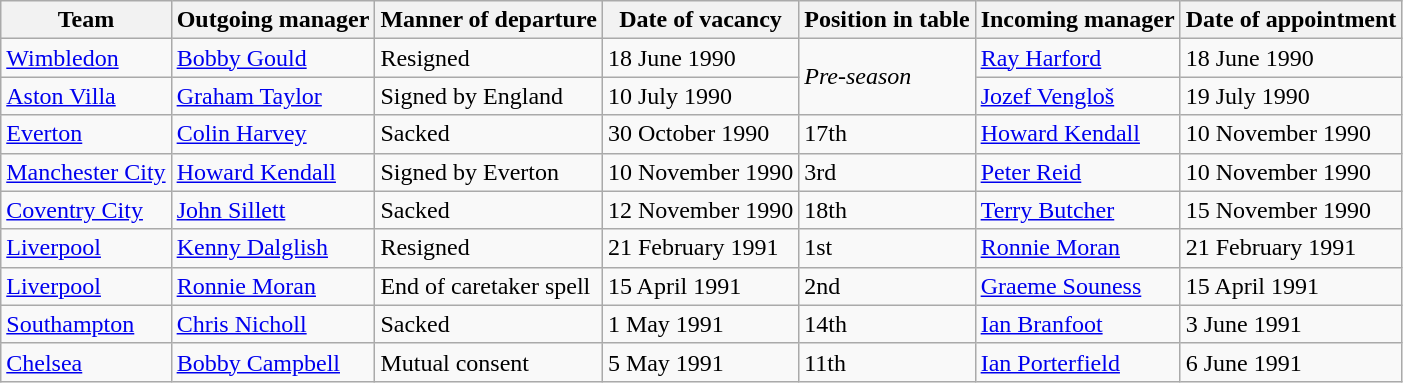<table class="wikitable">
<tr>
<th>Team</th>
<th>Outgoing manager</th>
<th>Manner of departure</th>
<th>Date of vacancy</th>
<th>Position in table</th>
<th>Incoming manager</th>
<th>Date of appointment</th>
</tr>
<tr>
<td><a href='#'>Wimbledon</a></td>
<td> <a href='#'>Bobby Gould</a></td>
<td>Resigned</td>
<td>18 June 1990</td>
<td rowspan=2><em>Pre-season</em></td>
<td> <a href='#'>Ray Harford</a></td>
<td>18 June 1990</td>
</tr>
<tr>
<td><a href='#'>Aston Villa</a></td>
<td> <a href='#'>Graham Taylor</a></td>
<td>Signed by England</td>
<td>10 July 1990</td>
<td> <a href='#'>Jozef Vengloš</a></td>
<td>19 July 1990</td>
</tr>
<tr>
<td><a href='#'>Everton</a></td>
<td> <a href='#'>Colin Harvey</a></td>
<td>Sacked</td>
<td>30 October 1990</td>
<td>17th</td>
<td> <a href='#'>Howard Kendall</a></td>
<td>10 November 1990</td>
</tr>
<tr>
<td><a href='#'>Manchester City</a></td>
<td> <a href='#'>Howard Kendall</a></td>
<td>Signed by Everton</td>
<td>10 November 1990</td>
<td>3rd</td>
<td> <a href='#'>Peter Reid</a></td>
<td>10 November 1990</td>
</tr>
<tr>
<td><a href='#'>Coventry City</a></td>
<td> <a href='#'>John Sillett</a></td>
<td>Sacked</td>
<td>12 November 1990</td>
<td>18th</td>
<td> <a href='#'>Terry Butcher</a></td>
<td>15 November 1990</td>
</tr>
<tr>
<td><a href='#'>Liverpool</a></td>
<td> <a href='#'>Kenny Dalglish</a></td>
<td>Resigned</td>
<td>21 February 1991</td>
<td>1st</td>
<td> <a href='#'>Ronnie Moran</a></td>
<td>21 February 1991</td>
</tr>
<tr>
<td><a href='#'>Liverpool</a></td>
<td> <a href='#'>Ronnie Moran</a></td>
<td>End of caretaker spell</td>
<td>15 April 1991</td>
<td>2nd</td>
<td> <a href='#'>Graeme Souness</a></td>
<td>15 April 1991</td>
</tr>
<tr>
<td><a href='#'>Southampton</a></td>
<td> <a href='#'>Chris Nicholl</a></td>
<td>Sacked</td>
<td>1 May 1991</td>
<td>14th</td>
<td> <a href='#'>Ian Branfoot</a></td>
<td>3 June 1991</td>
</tr>
<tr>
<td><a href='#'>Chelsea</a></td>
<td> <a href='#'>Bobby Campbell</a></td>
<td>Mutual consent</td>
<td>5 May 1991</td>
<td>11th</td>
<td> <a href='#'>Ian Porterfield</a></td>
<td>6 June 1991</td>
</tr>
</table>
